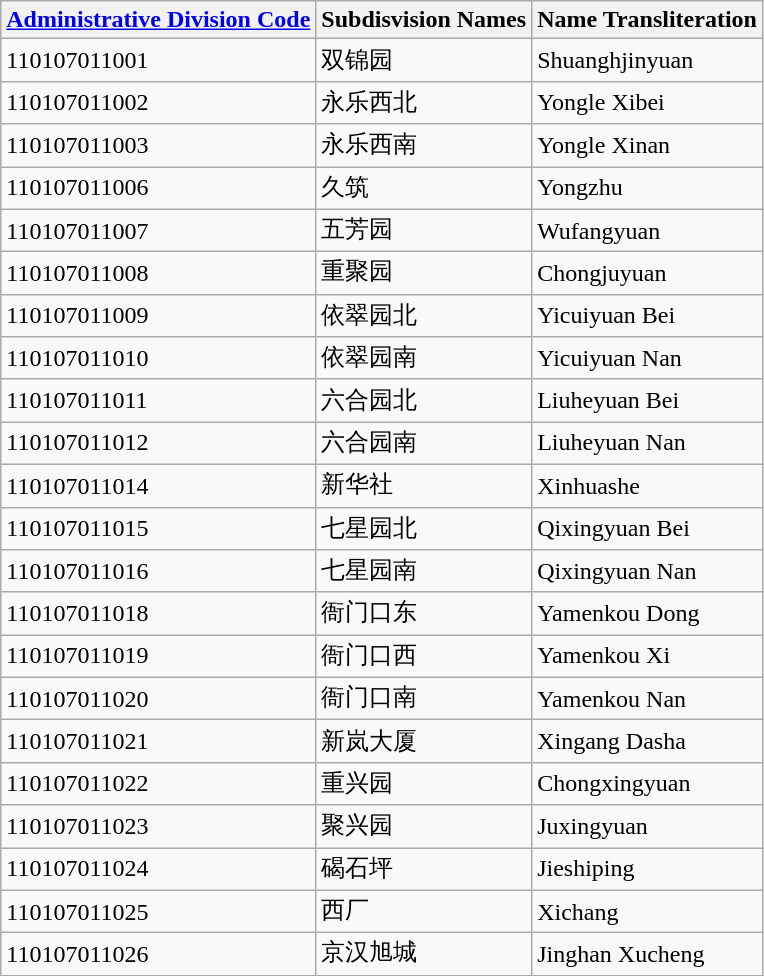<table class="wikitable sortable">
<tr>
<th><a href='#'>Administrative Division Code</a></th>
<th>Subdisvision Names</th>
<th>Name Transliteration</th>
</tr>
<tr>
<td>110107011001</td>
<td>双锦园</td>
<td>Shuanghjinyuan</td>
</tr>
<tr>
<td>110107011002</td>
<td>永乐西北</td>
<td>Yongle Xibei</td>
</tr>
<tr>
<td>110107011003</td>
<td>永乐西南</td>
<td>Yongle Xinan</td>
</tr>
<tr>
<td>110107011006</td>
<td>久筑</td>
<td>Yongzhu</td>
</tr>
<tr>
<td>110107011007</td>
<td>五芳园</td>
<td>Wufangyuan</td>
</tr>
<tr>
<td>110107011008</td>
<td>重聚园</td>
<td>Chongjuyuan</td>
</tr>
<tr>
<td>110107011009</td>
<td>依翠园北</td>
<td>Yicuiyuan Bei</td>
</tr>
<tr>
<td>110107011010</td>
<td>依翠园南</td>
<td>Yicuiyuan Nan</td>
</tr>
<tr>
<td>110107011011</td>
<td>六合园北</td>
<td>Liuheyuan Bei</td>
</tr>
<tr>
<td>110107011012</td>
<td>六合园南</td>
<td>Liuheyuan Nan</td>
</tr>
<tr>
<td>110107011014</td>
<td>新华社</td>
<td>Xinhuashe</td>
</tr>
<tr>
<td>110107011015</td>
<td>七星园北</td>
<td>Qixingyuan Bei</td>
</tr>
<tr>
<td>110107011016</td>
<td>七星园南</td>
<td>Qixingyuan Nan</td>
</tr>
<tr>
<td>110107011018</td>
<td>衙门口东</td>
<td>Yamenkou Dong</td>
</tr>
<tr>
<td>110107011019</td>
<td>衙门口西</td>
<td>Yamenkou Xi</td>
</tr>
<tr>
<td>110107011020</td>
<td>衙门口南</td>
<td>Yamenkou Nan</td>
</tr>
<tr>
<td>110107011021</td>
<td>新岚大厦</td>
<td>Xingang Dasha</td>
</tr>
<tr>
<td>110107011022</td>
<td>重兴园</td>
<td>Chongxingyuan</td>
</tr>
<tr>
<td>110107011023</td>
<td>聚兴园</td>
<td>Juxingyuan</td>
</tr>
<tr>
<td>110107011024</td>
<td>碣石坪</td>
<td>Jieshiping</td>
</tr>
<tr>
<td>110107011025</td>
<td>西厂</td>
<td>Xichang</td>
</tr>
<tr>
<td>110107011026</td>
<td>京汉旭城</td>
<td>Jinghan Xucheng</td>
</tr>
</table>
